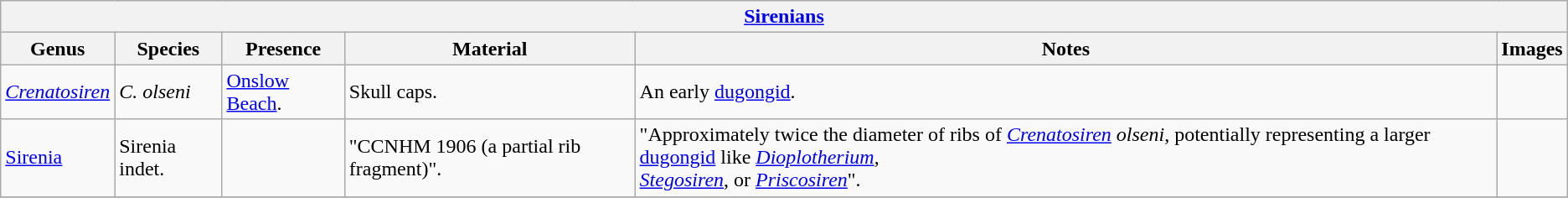<table class="wikitable" align="center">
<tr>
<th colspan="6" align="center"><strong><a href='#'>Sirenians</a></strong></th>
</tr>
<tr>
<th>Genus</th>
<th>Species</th>
<th>Presence</th>
<th><strong>Material</strong></th>
<th>Notes</th>
<th>Images</th>
</tr>
<tr>
<td><em><a href='#'>Crenatosiren</a></em></td>
<td><em>C. olseni</em></td>
<td><a href='#'>Onslow Beach</a>.</td>
<td>Skull caps.</td>
<td>An early <a href='#'>dugongid</a>.</td>
<td></td>
</tr>
<tr>
<td><a href='#'>Sirenia</a></td>
<td>Sirenia indet.</td>
<td></td>
<td>"CCNHM 1906 (a partial rib fragment)".</td>
<td>"Approximately twice the diameter of ribs of <em><a href='#'>Crenatosiren</a> olseni</em>, potentially representing a larger <a href='#'>dugongid</a> like <em><a href='#'>Dioplotherium</a></em>,<br><em><a href='#'>Stegosiren</a></em>, or <em><a href='#'>Priscosiren</a></em>".</td>
<td></td>
</tr>
<tr>
</tr>
</table>
